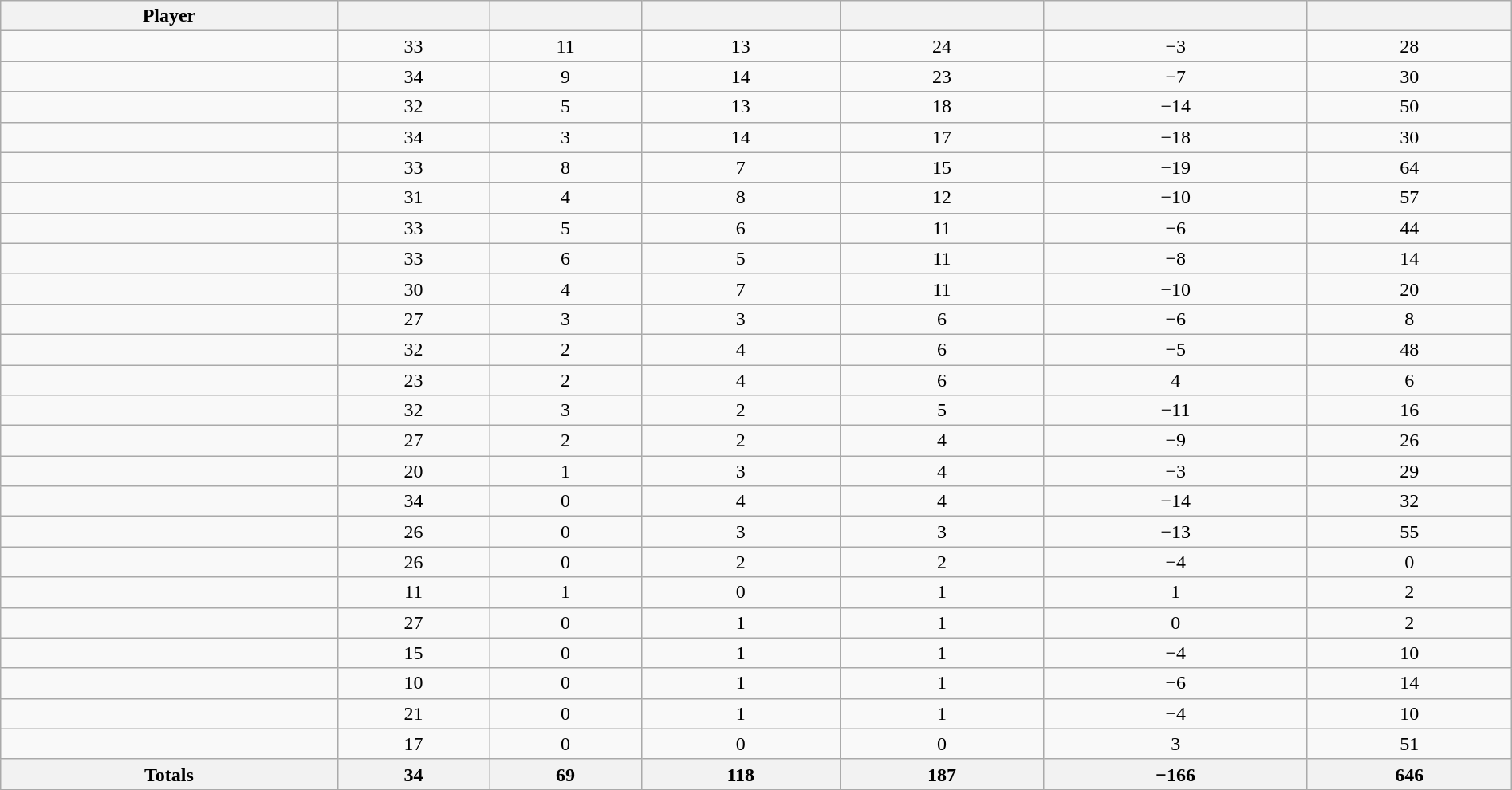<table class="wikitable sortable" style="width:100%;">
<tr align=center>
<th>Player</th>
<th></th>
<th></th>
<th></th>
<th></th>
<th data-sort-type="number"></th>
<th></th>
</tr>
<tr align=center>
<td></td>
<td>33</td>
<td>11</td>
<td>13</td>
<td>24</td>
<td>−3</td>
<td>28</td>
</tr>
<tr align=center>
<td></td>
<td>34</td>
<td>9</td>
<td>14</td>
<td>23</td>
<td>−7</td>
<td>30</td>
</tr>
<tr align=center>
<td></td>
<td>32</td>
<td>5</td>
<td>13</td>
<td>18</td>
<td>−14</td>
<td>50</td>
</tr>
<tr align=center>
<td></td>
<td>34</td>
<td>3</td>
<td>14</td>
<td>17</td>
<td>−18</td>
<td>30</td>
</tr>
<tr align=center>
<td></td>
<td>33</td>
<td>8</td>
<td>7</td>
<td>15</td>
<td>−19</td>
<td>64</td>
</tr>
<tr align=center>
<td></td>
<td>31</td>
<td>4</td>
<td>8</td>
<td>12</td>
<td>−10</td>
<td>57</td>
</tr>
<tr align=center>
<td></td>
<td>33</td>
<td>5</td>
<td>6</td>
<td>11</td>
<td>−6</td>
<td>44</td>
</tr>
<tr align=center>
<td></td>
<td>33</td>
<td>6</td>
<td>5</td>
<td>11</td>
<td>−8</td>
<td>14</td>
</tr>
<tr align=center>
<td></td>
<td>30</td>
<td>4</td>
<td>7</td>
<td>11</td>
<td>−10</td>
<td>20</td>
</tr>
<tr align=center>
<td></td>
<td>27</td>
<td>3</td>
<td>3</td>
<td>6</td>
<td>−6</td>
<td>8</td>
</tr>
<tr align=center>
<td></td>
<td>32</td>
<td>2</td>
<td>4</td>
<td>6</td>
<td>−5</td>
<td>48</td>
</tr>
<tr align=center>
<td></td>
<td>23</td>
<td>2</td>
<td>4</td>
<td>6</td>
<td>4</td>
<td>6</td>
</tr>
<tr align=center>
<td></td>
<td>32</td>
<td>3</td>
<td>2</td>
<td>5</td>
<td>−11</td>
<td>16</td>
</tr>
<tr align=center>
<td></td>
<td>27</td>
<td>2</td>
<td>2</td>
<td>4</td>
<td>−9</td>
<td>26</td>
</tr>
<tr align=center>
<td></td>
<td>20</td>
<td>1</td>
<td>3</td>
<td>4</td>
<td>−3</td>
<td>29</td>
</tr>
<tr align=center>
<td></td>
<td>34</td>
<td>0</td>
<td>4</td>
<td>4</td>
<td>−14</td>
<td>32</td>
</tr>
<tr align=center>
<td></td>
<td>26</td>
<td>0</td>
<td>3</td>
<td>3</td>
<td>−13</td>
<td>55</td>
</tr>
<tr align=center>
<td></td>
<td>26</td>
<td>0</td>
<td>2</td>
<td>2</td>
<td>−4</td>
<td>0</td>
</tr>
<tr align=center>
<td></td>
<td>11</td>
<td>1</td>
<td>0</td>
<td>1</td>
<td>1</td>
<td>2</td>
</tr>
<tr align=center>
<td></td>
<td>27</td>
<td>0</td>
<td>1</td>
<td>1</td>
<td>0</td>
<td>2</td>
</tr>
<tr align=center>
<td></td>
<td>15</td>
<td>0</td>
<td>1</td>
<td>1</td>
<td>−4</td>
<td>10</td>
</tr>
<tr align=center>
<td></td>
<td>10</td>
<td>0</td>
<td>1</td>
<td>1</td>
<td>−6</td>
<td>14</td>
</tr>
<tr align=center>
<td></td>
<td>21</td>
<td>0</td>
<td>1</td>
<td>1</td>
<td>−4</td>
<td>10</td>
</tr>
<tr align=center>
<td></td>
<td>17</td>
<td>0</td>
<td>0</td>
<td>0</td>
<td>3</td>
<td>51</td>
</tr>
<tr class="unsortable">
<th>Totals</th>
<th>34</th>
<th>69</th>
<th>118</th>
<th>187</th>
<th>−166</th>
<th>646</th>
</tr>
<tr>
</tr>
</table>
